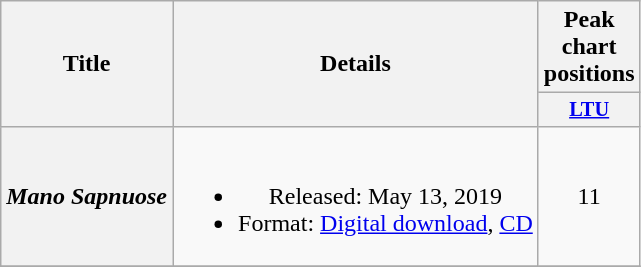<table class="wikitable plainrowheaders" style="text-align:center;">
<tr>
<th scope="col" rowspan="2">Title</th>
<th scope="col" rowspan="2">Details</th>
<th scope="col" colspan="1">Peak chart positions</th>
</tr>
<tr>
<th scope="col" style="width:3em;font-size:85%;"><a href='#'>LTU</a><br></th>
</tr>
<tr>
<th scope="row"><em>Mano Sapnuose</em></th>
<td><br><ul><li>Released: May 13, 2019</li><li>Format: <a href='#'>Digital download</a>, <a href='#'>CD</a></li></ul></td>
<td>11</td>
</tr>
<tr>
</tr>
</table>
